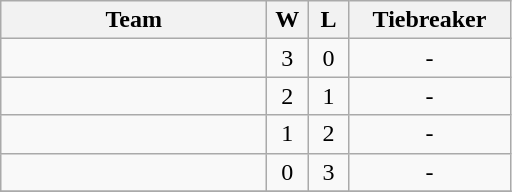<table class=wikitable style=text-align:center>
<tr>
<th width=170>Team</th>
<th width=20>W</th>
<th width=20>L</th>
<th width=100>Tiebreaker</th>
</tr>
<tr>
<td align=left></td>
<td>3</td>
<td>0</td>
<td>-</td>
</tr>
<tr>
<td align=left></td>
<td>2</td>
<td>1</td>
<td>-</td>
</tr>
<tr>
<td align=left></td>
<td>1</td>
<td>2</td>
<td>-</td>
</tr>
<tr>
<td align=left></td>
<td>0</td>
<td>3</td>
<td>-</td>
</tr>
<tr>
</tr>
</table>
